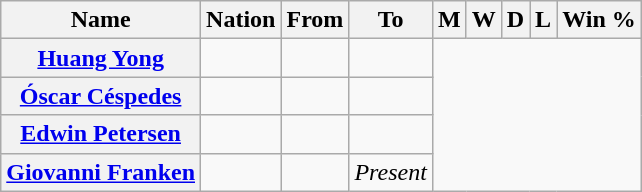<table class="wikitable sortable plainrowheaders" style="text-align: center">
<tr>
<th scope=col>Name</th>
<th scope=col>Nation</th>
<th scope=col>From</th>
<th scope=col class="unsortable">To</th>
<th scope=col>M</th>
<th scope=col>W</th>
<th scope=col>D</th>
<th scope=col>L</th>
<th scope=col>Win %</th>
</tr>
<tr>
<th align=left scope=row><a href='#'>Huang Yong</a></th>
<td align=left></td>
<td align=left></td>
<td align=left><br></td>
</tr>
<tr>
<th align=left scope=row><a href='#'>Óscar Céspedes</a></th>
<td align=left></td>
<td align=left></td>
<td align=left><br></td>
</tr>
<tr>
<th align=left scope=row><a href='#'>Edwin Petersen</a></th>
<td align=left></td>
<td align=left></td>
<td align=left><br></td>
</tr>
<tr>
<th align=left scope=row><a href='#'>Giovanni Franken</a></th>
<td align=left></td>
<td align=left></td>
<td align=left><em>Present</em><br></td>
</tr>
</table>
